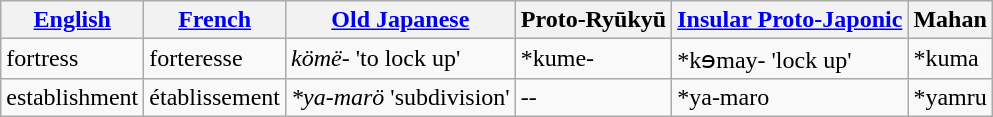<table class="wikitable">
<tr>
<th><a href='#'>English</a></th>
<th><a href='#'>French</a></th>
<th><a href='#'>Old Japanese</a></th>
<th>Proto-Ryūkyū</th>
<th><a href='#'>Insular Proto-Japonic</a></th>
<th>Mahan</th>
</tr>
<tr>
<td>fortress</td>
<td>forteresse</td>
<td><em>kömë-</em> 'to lock up'</td>
<td>*kume-</td>
<td>*kɘmay- 'lock up'</td>
<td>*kuma</td>
</tr>
<tr>
<td>establishment</td>
<td>établissement</td>
<td><em>*ya-marö</em> 'subdivision'</td>
<td>--</td>
<td>*ya-maro</td>
<td>*yamru</td>
</tr>
</table>
